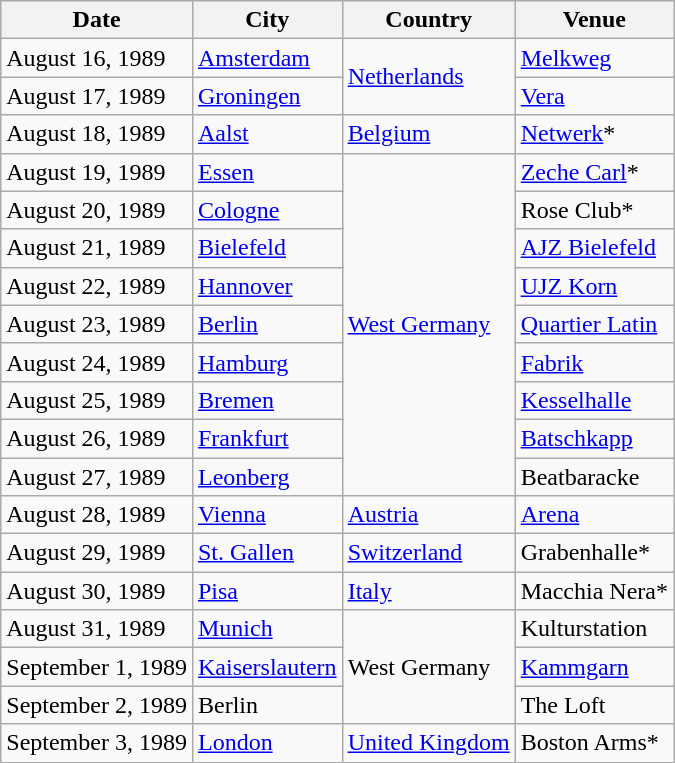<table class="wikitable">
<tr>
<th>Date</th>
<th>City</th>
<th>Country</th>
<th>Venue</th>
</tr>
<tr>
<td>August 16, 1989</td>
<td><a href='#'>Amsterdam</a></td>
<td rowspan="2"><a href='#'>Netherlands</a></td>
<td><a href='#'>Melkweg</a></td>
</tr>
<tr>
<td>August 17, 1989</td>
<td><a href='#'>Groningen</a></td>
<td><a href='#'>Vera</a></td>
</tr>
<tr>
<td>August 18, 1989</td>
<td><a href='#'>Aalst</a></td>
<td><a href='#'>Belgium</a></td>
<td><a href='#'>Netwerk</a>*</td>
</tr>
<tr>
<td>August 19, 1989</td>
<td><a href='#'>Essen</a></td>
<td rowspan="9"><a href='#'>West Germany</a></td>
<td><a href='#'>Zeche Carl</a>*</td>
</tr>
<tr>
<td>August 20, 1989</td>
<td><a href='#'>Cologne</a></td>
<td>Rose Club*</td>
</tr>
<tr>
<td>August 21, 1989</td>
<td><a href='#'>Bielefeld</a></td>
<td><a href='#'>AJZ Bielefeld</a></td>
</tr>
<tr>
<td>August 22, 1989</td>
<td><a href='#'>Hannover</a></td>
<td><a href='#'>UJZ Korn</a></td>
</tr>
<tr>
<td>August 23, 1989</td>
<td><a href='#'>Berlin</a></td>
<td><a href='#'>Quartier Latin</a></td>
</tr>
<tr>
<td>August 24, 1989</td>
<td><a href='#'>Hamburg</a></td>
<td><a href='#'>Fabrik</a></td>
</tr>
<tr>
<td>August 25, 1989</td>
<td><a href='#'>Bremen</a></td>
<td><a href='#'>Kesselhalle</a></td>
</tr>
<tr>
<td>August 26, 1989</td>
<td><a href='#'>Frankfurt</a></td>
<td><a href='#'>Batschkapp</a></td>
</tr>
<tr>
<td>August 27, 1989</td>
<td><a href='#'>Leonberg</a></td>
<td>Beatbaracke</td>
</tr>
<tr>
<td>August 28, 1989</td>
<td><a href='#'>Vienna</a></td>
<td><a href='#'>Austria</a></td>
<td><a href='#'>Arena</a></td>
</tr>
<tr>
<td>August 29, 1989</td>
<td><a href='#'>St. Gallen</a></td>
<td><a href='#'>Switzerland</a></td>
<td>Grabenhalle*</td>
</tr>
<tr>
<td>August 30, 1989</td>
<td><a href='#'>Pisa</a></td>
<td><a href='#'>Italy</a></td>
<td>Macchia Nera*</td>
</tr>
<tr>
<td>August 31, 1989</td>
<td><a href='#'>Munich</a></td>
<td rowspan="3">West Germany</td>
<td>Kulturstation</td>
</tr>
<tr>
<td>September 1, 1989</td>
<td><a href='#'>Kaiserslautern</a></td>
<td><a href='#'>Kammgarn</a></td>
</tr>
<tr>
<td>September 2, 1989</td>
<td>Berlin</td>
<td>The Loft</td>
</tr>
<tr>
<td>September 3, 1989</td>
<td><a href='#'>London</a></td>
<td><a href='#'>United Kingdom</a></td>
<td>Boston Arms*</td>
</tr>
</table>
